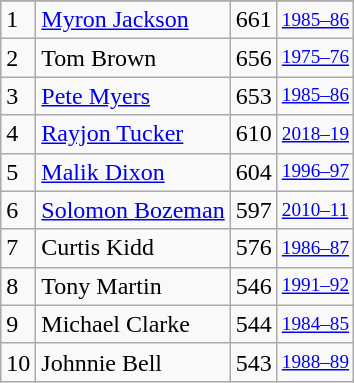<table class="wikitable">
<tr>
</tr>
<tr>
<td>1</td>
<td><a href='#'>Myron Jackson</a></td>
<td>661</td>
<td style="font-size:80%;"><a href='#'>1985–86</a></td>
</tr>
<tr>
<td>2</td>
<td>Tom Brown</td>
<td>656</td>
<td style="font-size:80%;"><a href='#'>1975–76</a></td>
</tr>
<tr>
<td>3</td>
<td><a href='#'>Pete Myers</a></td>
<td>653</td>
<td style="font-size:80%;"><a href='#'>1985–86</a></td>
</tr>
<tr>
<td>4</td>
<td><a href='#'>Rayjon Tucker</a></td>
<td>610</td>
<td style="font-size:80%;"><a href='#'>2018–19</a></td>
</tr>
<tr>
<td>5</td>
<td><a href='#'>Malik Dixon</a></td>
<td>604</td>
<td style="font-size:80%;"><a href='#'>1996–97</a></td>
</tr>
<tr>
<td>6</td>
<td><a href='#'>Solomon Bozeman</a></td>
<td>597</td>
<td style="font-size:80%;"><a href='#'>2010–11</a></td>
</tr>
<tr>
<td>7</td>
<td>Curtis Kidd</td>
<td>576</td>
<td style="font-size:80%;"><a href='#'>1986–87</a></td>
</tr>
<tr>
<td>8</td>
<td>Tony Martin</td>
<td>546</td>
<td style="font-size:80%;"><a href='#'>1991–92</a></td>
</tr>
<tr>
<td>9</td>
<td>Michael Clarke</td>
<td>544</td>
<td style="font-size:80%;"><a href='#'>1984–85</a></td>
</tr>
<tr>
<td>10</td>
<td>Johnnie Bell</td>
<td>543</td>
<td style="font-size:80%;"><a href='#'>1988–89</a></td>
</tr>
</table>
